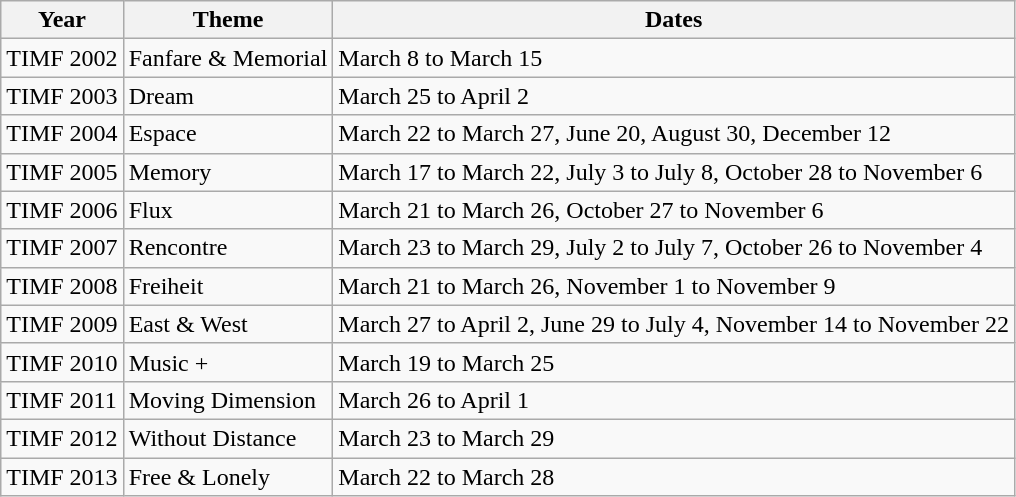<table class="wikitable">
<tr>
<th>Year</th>
<th>Theme</th>
<th>Dates</th>
</tr>
<tr>
<td>TIMF 2002</td>
<td>Fanfare & Memorial</td>
<td>March 8 to March 15</td>
</tr>
<tr>
<td>TIMF 2003</td>
<td>Dream</td>
<td>March 25 to April 2</td>
</tr>
<tr>
<td>TIMF 2004</td>
<td>Espace</td>
<td>March 22 to March 27, June 20, August 30, December 12</td>
</tr>
<tr>
<td>TIMF 2005</td>
<td>Memory</td>
<td>March 17 to March 22, July 3 to July 8, October 28 to November 6</td>
</tr>
<tr>
<td>TIMF 2006</td>
<td>Flux</td>
<td>March 21 to March 26, October 27 to November 6</td>
</tr>
<tr>
<td>TIMF 2007</td>
<td>Rencontre</td>
<td>March 23 to March 29, July 2 to July 7, October 26 to November 4</td>
</tr>
<tr>
<td>TIMF 2008</td>
<td>Freiheit</td>
<td>March 21 to March 26, November 1 to November 9</td>
</tr>
<tr>
<td>TIMF 2009</td>
<td>East & West</td>
<td>March 27 to April 2, June 29 to July 4, November 14 to November 22</td>
</tr>
<tr>
<td>TIMF 2010</td>
<td>Music +</td>
<td>March 19 to March 25</td>
</tr>
<tr>
<td>TIMF 2011</td>
<td>Moving Dimension</td>
<td>March 26 to April 1</td>
</tr>
<tr>
<td>TIMF 2012</td>
<td>Without Distance</td>
<td>March 23 to March 29</td>
</tr>
<tr>
<td>TIMF 2013</td>
<td>Free & Lonely</td>
<td>March 22 to March 28</td>
</tr>
</table>
